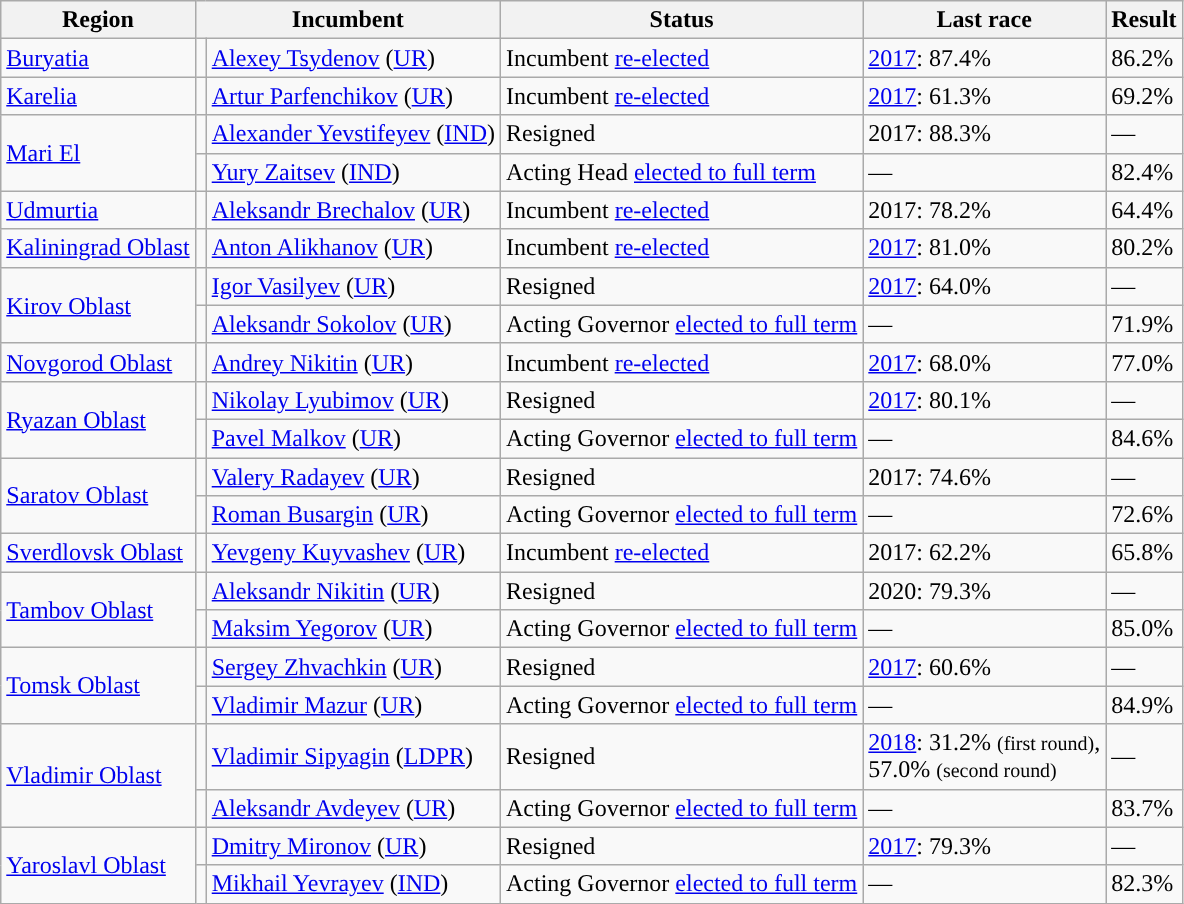<table class="wikitable">
<tr>
<th>Region</th>
<th colspan=2>Incumbent</th>
<th>Status</th>
<th>Last race</th>
<th>Result</th>
</tr>
<tr>
<td><a href='#'>Buryatia</a></td>
<td style="background: "></td>
<td><a href='#'>Alexey Tsydenov</a> (<a href='#'>UR</a>)</td>
<td>Incumbent <a href='#'>re-elected</a></td>
<td><a href='#'>2017</a>: 87.4%</td>
<td>86.2%</td>
</tr>
<tr>
<td><a href='#'>Karelia</a></td>
<td style="background: "></td>
<td><a href='#'>Artur Parfenchikov</a> (<a href='#'>UR</a>)</td>
<td>Incumbent <a href='#'>re-elected</a></td>
<td><a href='#'>2017</a>: 61.3%</td>
<td>69.2%</td>
</tr>
<tr>
<td rowspan=2><a href='#'>Mari El</a></td>
<td style="background: "></td>
<td><a href='#'>Alexander Yevstifeyev</a> (<a href='#'>IND</a>)</td>
<td>Resigned</td>
<td>2017: 88.3%</td>
<td>—</td>
</tr>
<tr>
<td style="background: "></td>
<td><a href='#'>Yury Zaitsev</a> (<a href='#'>IND</a>)</td>
<td>Acting Head <a href='#'>elected to full term</a></td>
<td>—</td>
<td>82.4%</td>
</tr>
<tr>
<td><a href='#'>Udmurtia</a></td>
<td style="background: "></td>
<td><a href='#'>Aleksandr Brechalov</a> (<a href='#'>UR</a>)</td>
<td>Incumbent <a href='#'>re-elected</a></td>
<td>2017: 78.2%</td>
<td>64.4%</td>
</tr>
<tr>
<td><a href='#'>Kaliningrad Oblast</a></td>
<td style="background: "></td>
<td><a href='#'>Anton Alikhanov</a> (<a href='#'>UR</a>)</td>
<td>Incumbent <a href='#'>re-elected</a></td>
<td><a href='#'>2017</a>: 81.0%</td>
<td>80.2%</td>
</tr>
<tr>
<td rowspan=2><a href='#'>Kirov Oblast</a></td>
<td style="background: "></td>
<td><a href='#'>Igor Vasilyev</a> (<a href='#'>UR</a>)</td>
<td>Resigned</td>
<td><a href='#'>2017</a>: 64.0%</td>
<td>—</td>
</tr>
<tr>
<td style="background: "></td>
<td><a href='#'>Aleksandr Sokolov</a> (<a href='#'>UR</a>)</td>
<td>Acting Governor <a href='#'>elected to full term</a></td>
<td>—</td>
<td>71.9%</td>
</tr>
<tr>
<td><a href='#'>Novgorod Oblast</a></td>
<td style="background: "></td>
<td><a href='#'>Andrey Nikitin</a> (<a href='#'>UR</a>)</td>
<td>Incumbent <a href='#'>re-elected</a></td>
<td><a href='#'>2017</a>: 68.0%</td>
<td>77.0%</td>
</tr>
<tr>
<td rowspan=2><a href='#'>Ryazan Oblast</a></td>
<td style="background: "></td>
<td><a href='#'>Nikolay Lyubimov</a> (<a href='#'>UR</a>)</td>
<td>Resigned</td>
<td><a href='#'>2017</a>: 80.1%</td>
<td>—</td>
</tr>
<tr>
<td style="background: "></td>
<td><a href='#'>Pavel Malkov</a> (<a href='#'>UR</a>)</td>
<td>Acting Governor <a href='#'>elected to full term</a></td>
<td>—</td>
<td>84.6%</td>
</tr>
<tr>
<td rowspan=2><a href='#'>Saratov Oblast</a></td>
<td style="background: "></td>
<td><a href='#'>Valery Radayev</a> (<a href='#'>UR</a>)</td>
<td>Resigned</td>
<td>2017: 74.6%</td>
<td>—</td>
</tr>
<tr>
<td style="background: "></td>
<td><a href='#'>Roman Busargin</a> (<a href='#'>UR</a>)</td>
<td>Acting Governor <a href='#'>elected to full term</a></td>
<td>—</td>
<td>72.6%</td>
</tr>
<tr>
<td><a href='#'>Sverdlovsk Oblast</a></td>
<td style="background: "></td>
<td><a href='#'>Yevgeny Kuyvashev</a> (<a href='#'>UR</a>)</td>
<td>Incumbent <a href='#'>re-elected</a></td>
<td>2017: 62.2%</td>
<td>65.8%</td>
</tr>
<tr>
<td rowspan=2><a href='#'>Tambov Oblast</a></td>
<td style="background: "></td>
<td><a href='#'>Aleksandr Nikitin</a> (<a href='#'>UR</a>)</td>
<td>Resigned</td>
<td>2020: 79.3%</td>
<td>—</td>
</tr>
<tr>
<td style="background: "></td>
<td><a href='#'>Maksim Yegorov</a> (<a href='#'>UR</a>)</td>
<td>Acting Governor <a href='#'>elected to full term</a></td>
<td>—</td>
<td>85.0%</td>
</tr>
<tr>
<td rowspan=2><a href='#'>Tomsk Oblast</a></td>
<td style="background: "></td>
<td><a href='#'>Sergey Zhvachkin</a> (<a href='#'>UR</a>)</td>
<td>Resigned</td>
<td><a href='#'>2017</a>: 60.6%</td>
<td>—</td>
</tr>
<tr>
<td style="background: "></td>
<td><a href='#'>Vladimir Mazur</a> (<a href='#'>UR</a>)</td>
<td>Acting Governor <a href='#'>elected to full term</a></td>
<td>—</td>
<td>84.9%</td>
</tr>
<tr>
<td rowspan=2><a href='#'>Vladimir Oblast</a></td>
<td style="background: "></td>
<td><a href='#'>Vladimir Sipyagin</a> (<a href='#'>LDPR</a>)</td>
<td>Resigned</td>
<td><a href='#'>2018</a>: 31.2% <small>(first round)</small>,<br>57.0% <small>(second round)</small></td>
<td>—</td>
</tr>
<tr>
<td style="background: "></td>
<td><a href='#'>Aleksandr Avdeyev</a> (<a href='#'>UR</a>)</td>
<td>Acting Governor <a href='#'>elected to full term</a></td>
<td>—</td>
<td>83.7%</td>
</tr>
<tr>
<td rowspan=2><a href='#'>Yaroslavl Oblast</a></td>
<td style="background: "></td>
<td><a href='#'>Dmitry Mironov</a> (<a href='#'>UR</a>)</td>
<td>Resigned</td>
<td><a href='#'>2017</a>: 79.3%</td>
<td>—</td>
</tr>
<tr>
<td style="background: "></td>
<td><a href='#'>Mikhail Yevrayev</a> (<a href='#'>IND</a>)</td>
<td>Acting Governor <a href='#'>elected to full term</a></td>
<td>—</td>
<td>82.3%</td>
</tr>
</table>
